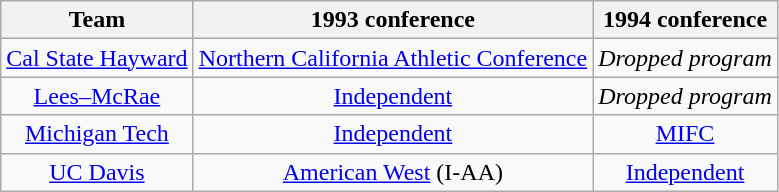<table class="wikitable sortable">
<tr>
<th>Team</th>
<th>1993 conference</th>
<th>1994 conference</th>
</tr>
<tr style="text-align:center;">
<td><a href='#'>Cal State Hayward</a></td>
<td><a href='#'>Northern California Athletic Conference</a></td>
<td><em>Dropped program</em></td>
</tr>
<tr style="text-align:center;">
<td><a href='#'>Lees–McRae</a></td>
<td><a href='#'>Independent</a></td>
<td><em>Dropped program</em></td>
</tr>
<tr style="text-align:center;">
<td><a href='#'>Michigan Tech</a></td>
<td><a href='#'>Independent</a></td>
<td><a href='#'>MIFC</a></td>
</tr>
<tr style="text-align:center;">
<td><a href='#'>UC Davis</a></td>
<td><a href='#'>American West</a> (I-AA)</td>
<td><a href='#'>Independent</a></td>
</tr>
</table>
